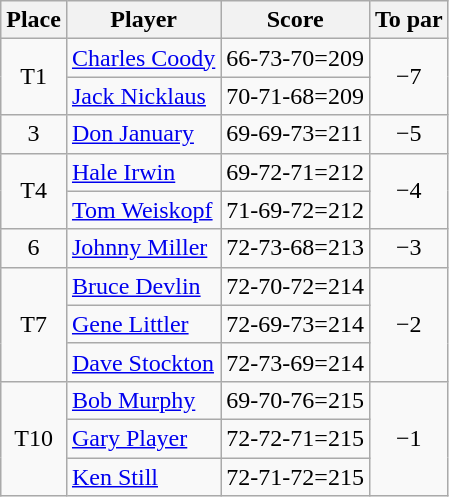<table class="wikitable">
<tr>
<th>Place</th>
<th>Player</th>
<th>Score</th>
<th>To par</th>
</tr>
<tr>
<td rowspan="2" align="center">T1</td>
<td> <a href='#'>Charles Coody</a></td>
<td>66-73-70=209</td>
<td rowspan="2" align="center">−7</td>
</tr>
<tr>
<td> <a href='#'>Jack Nicklaus</a></td>
<td>70-71-68=209</td>
</tr>
<tr>
<td align="center">3</td>
<td> <a href='#'>Don January</a></td>
<td>69-69-73=211</td>
<td align="center">−5</td>
</tr>
<tr>
<td rowspan="2" align="center">T4</td>
<td> <a href='#'>Hale Irwin</a></td>
<td>69-72-71=212</td>
<td rowspan="2" align="center">−4</td>
</tr>
<tr>
<td> <a href='#'>Tom Weiskopf</a></td>
<td>71-69-72=212</td>
</tr>
<tr>
<td align="center">6</td>
<td> <a href='#'>Johnny Miller</a></td>
<td>72-73-68=213</td>
<td align="center">−3</td>
</tr>
<tr>
<td rowspan="3" align="center">T7</td>
<td> <a href='#'>Bruce Devlin</a></td>
<td>72-70-72=214</td>
<td rowspan="3" align="center">−2</td>
</tr>
<tr>
<td> <a href='#'>Gene Littler</a></td>
<td>72-69-73=214</td>
</tr>
<tr>
<td> <a href='#'>Dave Stockton</a></td>
<td>72-73-69=214</td>
</tr>
<tr>
<td rowspan="3" align="center">T10</td>
<td> <a href='#'>Bob Murphy</a></td>
<td>69-70-76=215</td>
<td rowspan="3" align="center">−1</td>
</tr>
<tr>
<td> <a href='#'>Gary Player</a></td>
<td>72-72-71=215</td>
</tr>
<tr>
<td> <a href='#'>Ken Still</a></td>
<td>72-71-72=215</td>
</tr>
</table>
